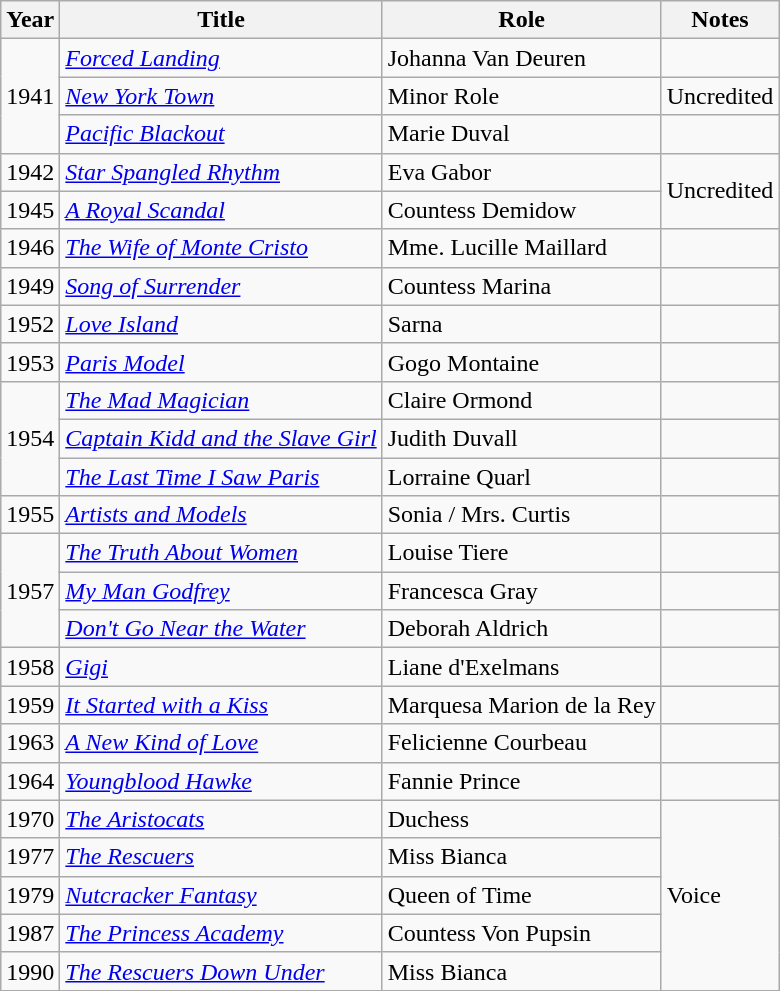<table class="wikitable sortable">
<tr>
<th>Year</th>
<th>Title</th>
<th>Role</th>
<th>Notes</th>
</tr>
<tr>
<td rowspan="3">1941</td>
<td><em><a href='#'>Forced Landing</a></em></td>
<td>Johanna Van Deuren</td>
<td></td>
</tr>
<tr>
<td><em><a href='#'>New York Town</a></em></td>
<td>Minor Role</td>
<td>Uncredited</td>
</tr>
<tr>
<td><em><a href='#'>Pacific Blackout</a></em></td>
<td>Marie Duval</td>
<td></td>
</tr>
<tr>
<td>1942</td>
<td><em><a href='#'>Star Spangled Rhythm</a></em></td>
<td>Eva Gabor</td>
<td rowspan="2">Uncredited</td>
</tr>
<tr>
<td>1945</td>
<td><em><a href='#'>A Royal Scandal</a></em></td>
<td>Countess Demidow</td>
</tr>
<tr>
<td>1946</td>
<td><em><a href='#'>The Wife of Monte Cristo</a></em></td>
<td>Mme. Lucille Maillard</td>
<td></td>
</tr>
<tr>
<td>1949</td>
<td><em><a href='#'>Song of Surrender</a></em></td>
<td>Countess Marina</td>
<td></td>
</tr>
<tr>
<td>1952</td>
<td><em><a href='#'>Love Island</a></em></td>
<td>Sarna</td>
<td></td>
</tr>
<tr>
<td>1953</td>
<td><em><a href='#'>Paris Model</a></em></td>
<td>Gogo Montaine</td>
<td></td>
</tr>
<tr>
<td rowspan="3">1954</td>
<td><em><a href='#'>The Mad Magician</a></em></td>
<td>Claire Ormond</td>
<td></td>
</tr>
<tr>
<td><em><a href='#'>Captain Kidd and the Slave Girl</a></em></td>
<td>Judith Duvall</td>
<td></td>
</tr>
<tr>
<td><em><a href='#'>The Last Time I Saw Paris</a></em></td>
<td>Lorraine Quarl</td>
<td></td>
</tr>
<tr>
<td>1955</td>
<td><em><a href='#'>Artists and Models</a></em></td>
<td>Sonia / Mrs. Curtis</td>
<td></td>
</tr>
<tr>
<td rowspan="3">1957</td>
<td><em><a href='#'>The Truth About Women</a></em></td>
<td>Louise Tiere</td>
<td></td>
</tr>
<tr>
<td><em><a href='#'>My Man Godfrey</a></em></td>
<td>Francesca Gray</td>
<td></td>
</tr>
<tr>
<td><em><a href='#'>Don't Go Near the Water</a></em></td>
<td>Deborah Aldrich</td>
<td></td>
</tr>
<tr>
<td>1958</td>
<td><em><a href='#'>Gigi</a></em></td>
<td>Liane d'Exelmans</td>
<td></td>
</tr>
<tr>
<td>1959</td>
<td><em><a href='#'>It Started with a Kiss</a></em></td>
<td>Marquesa Marion de la Rey</td>
<td></td>
</tr>
<tr>
<td>1963</td>
<td><em><a href='#'>A New Kind of Love</a></em></td>
<td>Felicienne Courbeau</td>
<td></td>
</tr>
<tr>
<td>1964</td>
<td><em><a href='#'>Youngblood Hawke</a></em></td>
<td>Fannie Prince</td>
<td></td>
</tr>
<tr>
<td>1970</td>
<td><em><a href='#'>The Aristocats</a></em></td>
<td>Duchess</td>
<td rowspan="5">Voice</td>
</tr>
<tr>
<td>1977</td>
<td><em><a href='#'>The Rescuers</a></em></td>
<td>Miss Bianca</td>
</tr>
<tr>
<td>1979</td>
<td><em><a href='#'>Nutcracker Fantasy</a></em></td>
<td>Queen of Time</td>
</tr>
<tr>
<td>1987</td>
<td><em><a href='#'>The Princess Academy</a></em></td>
<td>Countess Von Pupsin</td>
</tr>
<tr>
<td>1990</td>
<td><em><a href='#'>The Rescuers Down Under</a></em></td>
<td>Miss Bianca</td>
</tr>
</table>
